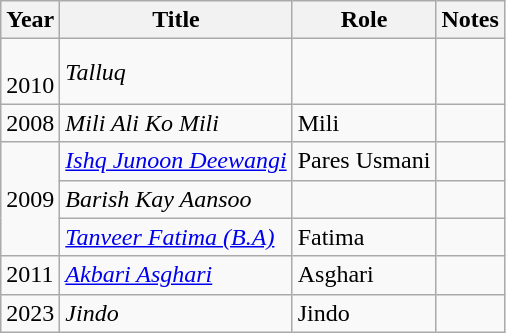<table class="wikitable">
<tr>
<th>Year</th>
<th>Title</th>
<th>Role</th>
<th>Notes</th>
</tr>
<tr>
<td><br>2010</td>
<td><em>Talluq</em></td>
<td></td>
<td></td>
</tr>
<tr>
<td>2008</td>
<td><em>Mili Ali Ko Mili</em></td>
<td>Mili</td>
<td></td>
</tr>
<tr>
<td rowspan="3">2009</td>
<td><em><a href='#'>Ishq Junoon Deewangi</a></em></td>
<td>Pares Usmani</td>
<td></td>
</tr>
<tr>
<td><em>Barish Kay Aansoo</em></td>
<td></td>
<td></td>
</tr>
<tr>
<td><em><a href='#'>Tanveer Fatima (B.A)</a></em></td>
<td>Fatima</td>
<td></td>
</tr>
<tr>
<td>2011</td>
<td><em><a href='#'>Akbari Asghari</a></em></td>
<td>Asghari</td>
<td></td>
</tr>
<tr>
<td>2023</td>
<td><em>Jindo</em></td>
<td>Jindo</td>
<td></td>
</tr>
</table>
